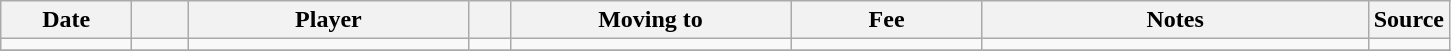<table class="wikitable sortable" style="text-align:center;">
<tr>
<th style="width:80px;">Date</th>
<th style="width:30px;"></th>
<th style="width:180px;">Player</th>
<th style="width:20px;"></th>
<th style="width:180px;">Moving to</th>
<th style="width:120px;" class="unsortable">Fee</th>
<th style="width:250px;" class="unsortable">Notes</th>
<th style="width:20px;">Source</th>
</tr>
<tr>
<td></td>
<td></td>
<td></td>
<td></td>
<td></td>
<td></td>
<td></td>
<td></td>
</tr>
<tr>
</tr>
</table>
